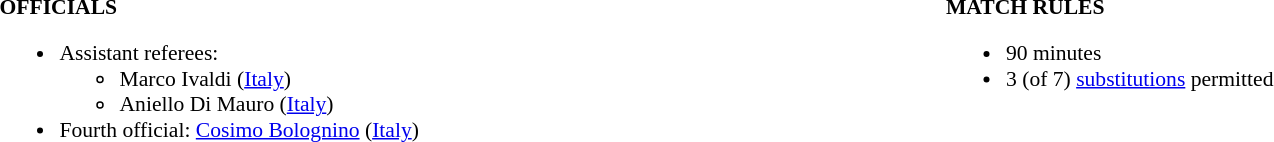<table width=100% style="font-size: 90%">
<tr>
<td width=50% valign=top><br><strong>OFFICIALS</strong><ul><li>Assistant referees:<ul><li>Marco Ivaldi (<a href='#'>Italy</a>)</li><li>Aniello Di Mauro (<a href='#'>Italy</a>)</li></ul></li><li>Fourth official: <a href='#'>Cosimo Bolognino</a> (<a href='#'>Italy</a>)</li></ul></td>
<td width=50% valign=top><br><strong>MATCH RULES</strong><ul><li>90 minutes</li><li>3 (of 7) <a href='#'>substitutions</a> permitted</li></ul></td>
</tr>
</table>
